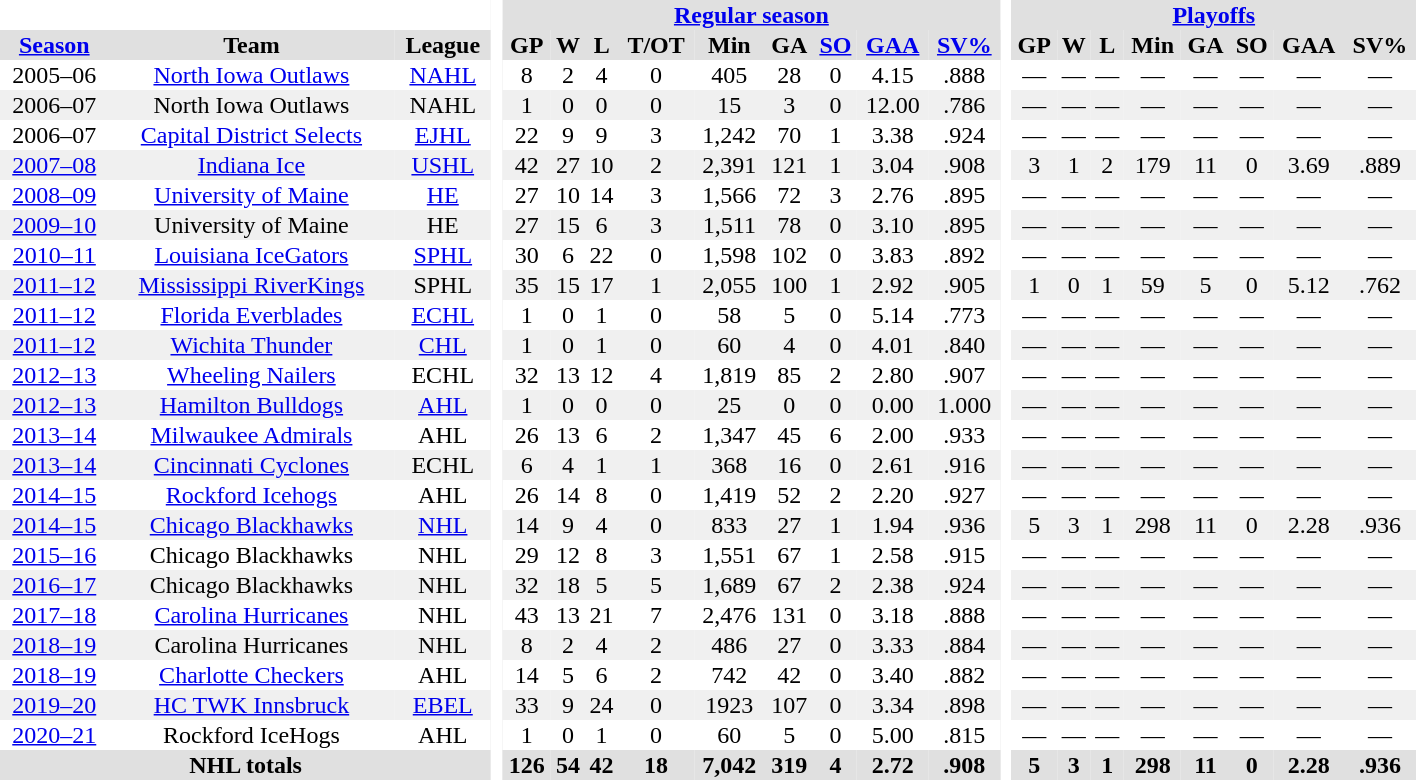<table style="text-align:center; width:75%; border: 0; padding: 2px; border-spacing: 0;">
<tr bgcolor="#e0e0e0">
<th colspan="3" bgcolor="#ffffff"> </th>
<th rowspan="99" bgcolor="#ffffff"> </th>
<th colspan="9"><a href='#'>Regular season</a></th>
<th rowspan="99" bgcolor="#ffffff"> </th>
<th colspan="8"><a href='#'>Playoffs</a></th>
</tr>
<tr bgcolor="#e0e0e0">
<th><a href='#'>Season</a></th>
<th>Team</th>
<th>League</th>
<th>GP</th>
<th>W</th>
<th>L</th>
<th>T/OT</th>
<th>Min</th>
<th>GA</th>
<th><a href='#'>SO</a></th>
<th><a href='#'>GAA</a></th>
<th><a href='#'>SV%</a></th>
<th>GP</th>
<th>W</th>
<th>L</th>
<th>Min</th>
<th>GA</th>
<th>SO</th>
<th>GAA</th>
<th>SV%</th>
</tr>
<tr>
<td>2005–06</td>
<td><a href='#'>North Iowa Outlaws</a></td>
<td><a href='#'>NAHL</a></td>
<td>8</td>
<td>2</td>
<td>4</td>
<td>0</td>
<td>405</td>
<td>28</td>
<td>0</td>
<td>4.15</td>
<td>.888</td>
<td>—</td>
<td>—</td>
<td>—</td>
<td>—</td>
<td>—</td>
<td>—</td>
<td>—</td>
<td>—</td>
</tr>
<tr bgcolor="#f0f0f0">
<td>2006–07</td>
<td>North Iowa Outlaws</td>
<td>NAHL</td>
<td>1</td>
<td>0</td>
<td>0</td>
<td>0</td>
<td>15</td>
<td>3</td>
<td>0</td>
<td>12.00</td>
<td>.786</td>
<td>—</td>
<td>—</td>
<td>—</td>
<td>—</td>
<td>—</td>
<td>—</td>
<td>—</td>
<td>—</td>
</tr>
<tr>
<td>2006–07</td>
<td><a href='#'>Capital District Selects</a></td>
<td><a href='#'>EJHL</a></td>
<td>22</td>
<td>9</td>
<td>9</td>
<td>3</td>
<td>1,242</td>
<td>70</td>
<td>1</td>
<td>3.38</td>
<td>.924</td>
<td>—</td>
<td>—</td>
<td>—</td>
<td>—</td>
<td>—</td>
<td>—</td>
<td>—</td>
<td>—</td>
</tr>
<tr bgcolor="#f0f0f0">
<td><a href='#'>2007–08</a></td>
<td><a href='#'>Indiana Ice</a></td>
<td><a href='#'>USHL</a></td>
<td>42</td>
<td>27</td>
<td>10</td>
<td>2</td>
<td>2,391</td>
<td>121</td>
<td>1</td>
<td>3.04</td>
<td>.908</td>
<td>3</td>
<td>1</td>
<td>2</td>
<td>179</td>
<td>11</td>
<td>0</td>
<td>3.69</td>
<td>.889</td>
</tr>
<tr>
<td><a href='#'>2008–09</a></td>
<td><a href='#'>University of Maine</a></td>
<td><a href='#'>HE</a></td>
<td>27</td>
<td>10</td>
<td>14</td>
<td>3</td>
<td>1,566</td>
<td>72</td>
<td>3</td>
<td>2.76</td>
<td>.895</td>
<td>—</td>
<td>—</td>
<td>—</td>
<td>—</td>
<td>—</td>
<td>—</td>
<td>—</td>
<td>—</td>
</tr>
<tr bgcolor="#f0f0f0">
<td><a href='#'>2009–10</a></td>
<td>University of Maine</td>
<td>HE</td>
<td>27</td>
<td>15</td>
<td>6</td>
<td>3</td>
<td>1,511</td>
<td>78</td>
<td>0</td>
<td>3.10</td>
<td>.895</td>
<td>—</td>
<td>—</td>
<td>—</td>
<td>—</td>
<td>—</td>
<td>—</td>
<td>—</td>
<td>—</td>
</tr>
<tr>
<td><a href='#'>2010–11</a></td>
<td><a href='#'>Louisiana IceGators</a></td>
<td><a href='#'>SPHL</a></td>
<td>30</td>
<td>6</td>
<td>22</td>
<td>0</td>
<td>1,598</td>
<td>102</td>
<td>0</td>
<td>3.83</td>
<td>.892</td>
<td>—</td>
<td>—</td>
<td>—</td>
<td>—</td>
<td>—</td>
<td>—</td>
<td>—</td>
<td>—</td>
</tr>
<tr bgcolor="#f0f0f0">
<td><a href='#'>2011–12</a></td>
<td><a href='#'>Mississippi RiverKings</a></td>
<td>SPHL</td>
<td>35</td>
<td>15</td>
<td>17</td>
<td>1</td>
<td>2,055</td>
<td>100</td>
<td>1</td>
<td>2.92</td>
<td>.905</td>
<td>1</td>
<td>0</td>
<td>1</td>
<td>59</td>
<td>5</td>
<td>0</td>
<td>5.12</td>
<td>.762</td>
</tr>
<tr>
<td><a href='#'>2011–12</a></td>
<td><a href='#'>Florida Everblades</a></td>
<td><a href='#'>ECHL</a></td>
<td>1</td>
<td>0</td>
<td>1</td>
<td>0</td>
<td>58</td>
<td>5</td>
<td>0</td>
<td>5.14</td>
<td>.773</td>
<td>—</td>
<td>—</td>
<td>—</td>
<td>—</td>
<td>—</td>
<td>—</td>
<td>—</td>
<td>—</td>
</tr>
<tr bgcolor="#f0f0f0">
<td><a href='#'>2011–12</a></td>
<td><a href='#'>Wichita Thunder</a></td>
<td><a href='#'>CHL</a></td>
<td>1</td>
<td>0</td>
<td>1</td>
<td>0</td>
<td>60</td>
<td>4</td>
<td>0</td>
<td>4.01</td>
<td>.840</td>
<td>—</td>
<td>—</td>
<td>—</td>
<td>—</td>
<td>—</td>
<td>—</td>
<td>—</td>
<td>—</td>
</tr>
<tr>
<td><a href='#'>2012–13</a></td>
<td><a href='#'>Wheeling Nailers</a></td>
<td>ECHL</td>
<td>32</td>
<td>13</td>
<td>12</td>
<td>4</td>
<td>1,819</td>
<td>85</td>
<td>2</td>
<td>2.80</td>
<td>.907</td>
<td>—</td>
<td>—</td>
<td>—</td>
<td>—</td>
<td>—</td>
<td>—</td>
<td>—</td>
<td>—</td>
</tr>
<tr bgcolor="#f0f0f0">
<td><a href='#'>2012–13</a></td>
<td><a href='#'>Hamilton Bulldogs</a></td>
<td><a href='#'>AHL</a></td>
<td>1</td>
<td>0</td>
<td>0</td>
<td>0</td>
<td>25</td>
<td>0</td>
<td>0</td>
<td>0.00</td>
<td>1.000</td>
<td>—</td>
<td>—</td>
<td>—</td>
<td>—</td>
<td>—</td>
<td>—</td>
<td>—</td>
<td>—</td>
</tr>
<tr>
<td><a href='#'>2013–14</a></td>
<td><a href='#'>Milwaukee Admirals</a></td>
<td>AHL</td>
<td>26</td>
<td>13</td>
<td>6</td>
<td>2</td>
<td>1,347</td>
<td>45</td>
<td>6</td>
<td>2.00</td>
<td>.933</td>
<td>—</td>
<td>—</td>
<td>—</td>
<td>—</td>
<td>—</td>
<td>—</td>
<td>—</td>
<td>—</td>
</tr>
<tr bgcolor="#f0f0f0">
<td><a href='#'>2013–14</a></td>
<td><a href='#'>Cincinnati Cyclones</a></td>
<td>ECHL</td>
<td>6</td>
<td>4</td>
<td>1</td>
<td>1</td>
<td>368</td>
<td>16</td>
<td>0</td>
<td>2.61</td>
<td>.916</td>
<td>—</td>
<td>—</td>
<td>—</td>
<td>—</td>
<td>—</td>
<td>—</td>
<td>—</td>
<td>—</td>
</tr>
<tr>
<td><a href='#'>2014–15</a></td>
<td><a href='#'>Rockford Icehogs</a></td>
<td>AHL</td>
<td>26</td>
<td>14</td>
<td>8</td>
<td>0</td>
<td>1,419</td>
<td>52</td>
<td>2</td>
<td>2.20</td>
<td>.927</td>
<td>—</td>
<td>—</td>
<td>—</td>
<td>—</td>
<td>—</td>
<td>—</td>
<td>—</td>
<td>—</td>
</tr>
<tr bgcolor="#f0f0f0">
<td><a href='#'>2014–15</a></td>
<td><a href='#'>Chicago Blackhawks</a></td>
<td><a href='#'>NHL</a></td>
<td>14</td>
<td>9</td>
<td>4</td>
<td>0</td>
<td>833</td>
<td>27</td>
<td>1</td>
<td>1.94</td>
<td>.936</td>
<td>5</td>
<td>3</td>
<td>1</td>
<td>298</td>
<td>11</td>
<td>0</td>
<td>2.28</td>
<td>.936</td>
</tr>
<tr>
<td><a href='#'>2015–16</a></td>
<td>Chicago Blackhawks</td>
<td>NHL</td>
<td>29</td>
<td>12</td>
<td>8</td>
<td>3</td>
<td>1,551</td>
<td>67</td>
<td>1</td>
<td>2.58</td>
<td>.915</td>
<td>—</td>
<td>—</td>
<td>—</td>
<td>—</td>
<td>—</td>
<td>—</td>
<td>—</td>
<td>—</td>
</tr>
<tr bgcolor="#f0f0f0">
<td><a href='#'>2016–17</a></td>
<td>Chicago Blackhawks</td>
<td>NHL</td>
<td>32</td>
<td>18</td>
<td>5</td>
<td>5</td>
<td>1,689</td>
<td>67</td>
<td>2</td>
<td>2.38</td>
<td>.924</td>
<td>—</td>
<td>—</td>
<td>—</td>
<td>—</td>
<td>—</td>
<td>—</td>
<td>—</td>
<td>—</td>
</tr>
<tr>
<td><a href='#'>2017–18</a></td>
<td><a href='#'>Carolina Hurricanes</a></td>
<td>NHL</td>
<td>43</td>
<td>13</td>
<td>21</td>
<td>7</td>
<td>2,476</td>
<td>131</td>
<td>0</td>
<td>3.18</td>
<td>.888</td>
<td>—</td>
<td>—</td>
<td>—</td>
<td>—</td>
<td>—</td>
<td>—</td>
<td>—</td>
<td>—</td>
</tr>
<tr bgcolor="f0f0f0">
<td><a href='#'>2018–19</a></td>
<td>Carolina Hurricanes</td>
<td>NHL</td>
<td>8</td>
<td>2</td>
<td>4</td>
<td>2</td>
<td>486</td>
<td>27</td>
<td>0</td>
<td>3.33</td>
<td>.884</td>
<td>—</td>
<td>—</td>
<td>—</td>
<td>—</td>
<td>—</td>
<td>—</td>
<td>—</td>
<td>—</td>
</tr>
<tr>
<td><a href='#'>2018–19</a></td>
<td><a href='#'>Charlotte Checkers</a></td>
<td>AHL</td>
<td>14</td>
<td>5</td>
<td>6</td>
<td>2</td>
<td>742</td>
<td>42</td>
<td>0</td>
<td>3.40</td>
<td>.882</td>
<td>—</td>
<td>—</td>
<td>—</td>
<td>—</td>
<td>—</td>
<td>—</td>
<td>—</td>
<td>—</td>
</tr>
<tr bgcolor="f0f0f0">
<td><a href='#'>2019–20</a></td>
<td><a href='#'>HC TWK Innsbruck</a></td>
<td><a href='#'>EBEL</a></td>
<td>33</td>
<td>9</td>
<td>24</td>
<td>0</td>
<td>1923</td>
<td>107</td>
<td>0</td>
<td>3.34</td>
<td>.898</td>
<td>—</td>
<td>—</td>
<td>—</td>
<td>—</td>
<td>—</td>
<td>—</td>
<td>—</td>
<td>—</td>
</tr>
<tr>
<td><a href='#'>2020–21</a></td>
<td>Rockford IceHogs</td>
<td>AHL</td>
<td>1</td>
<td>0</td>
<td>1</td>
<td>0</td>
<td>60</td>
<td>5</td>
<td>0</td>
<td>5.00</td>
<td>.815</td>
<td>—</td>
<td>—</td>
<td>—</td>
<td>—</td>
<td>—</td>
<td>—</td>
<td>—</td>
<td>—</td>
</tr>
<tr bgcolor="#e0e0e0">
<th colspan="3" align="center">NHL totals</th>
<th>126</th>
<th>54</th>
<th>42</th>
<th>18</th>
<th>7,042</th>
<th>319</th>
<th>4</th>
<th>2.72</th>
<th>.908</th>
<th>5</th>
<th>3</th>
<th>1</th>
<th>298</th>
<th>11</th>
<th>0</th>
<th>2.28</th>
<th>.936</th>
</tr>
</table>
